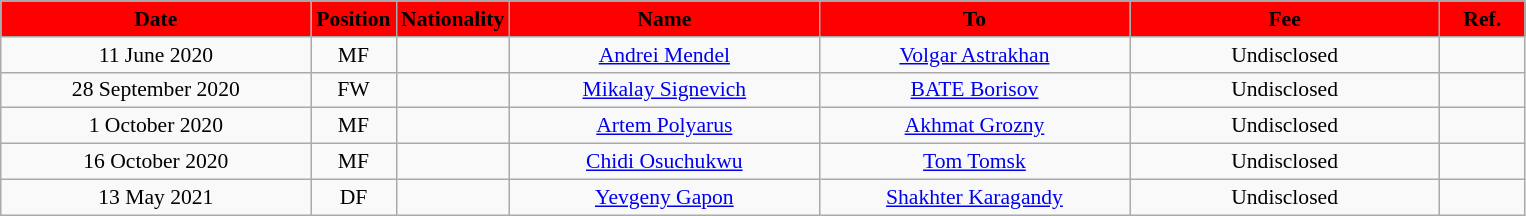<table class="wikitable"  style="text-align:center; font-size:90%; ">
<tr>
<th style="background:#ff0000; color:black; width:200px;">Date</th>
<th style="background:#ff0000; color:black; width:50px;">Position</th>
<th style="background:#ff0000; color:black; width:50px;">Nationality</th>
<th style="background:#ff0000; color:black; width:200px;">Name</th>
<th style="background:#ff0000; color:black; width:200px;">To</th>
<th style="background:#ff0000; color:black; width:200px;">Fee</th>
<th style="background:#ff0000; color:black; width:50px;">Ref.</th>
</tr>
<tr>
<td>11 June 2020</td>
<td>MF</td>
<td></td>
<td><a href='#'>Andrei Mendel</a></td>
<td><a href='#'>Volgar Astrakhan</a></td>
<td>Undisclosed</td>
<td></td>
</tr>
<tr>
<td>28 September 2020</td>
<td>FW</td>
<td></td>
<td><a href='#'>Mikalay Signevich</a></td>
<td><a href='#'>BATE Borisov</a></td>
<td>Undisclosed</td>
<td></td>
</tr>
<tr>
<td>1 October 2020</td>
<td>MF</td>
<td></td>
<td><a href='#'>Artem Polyarus</a></td>
<td><a href='#'>Akhmat Grozny</a></td>
<td>Undisclosed</td>
<td></td>
</tr>
<tr>
<td>16 October 2020</td>
<td>MF</td>
<td></td>
<td><a href='#'>Chidi Osuchukwu</a></td>
<td><a href='#'>Tom Tomsk</a></td>
<td>Undisclosed</td>
<td></td>
</tr>
<tr>
<td>13 May 2021</td>
<td>DF</td>
<td></td>
<td><a href='#'>Yevgeny Gapon</a></td>
<td><a href='#'>Shakhter Karagandy</a></td>
<td>Undisclosed</td>
<td></td>
</tr>
</table>
